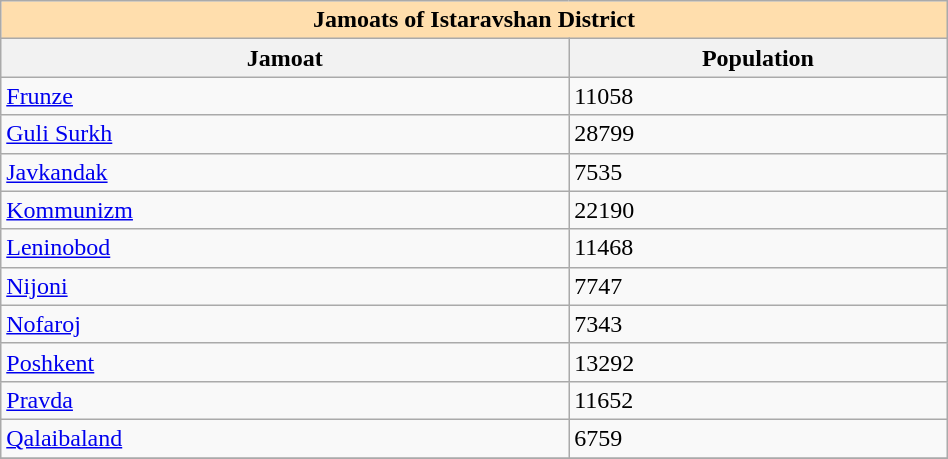<table class="wikitable" width= "50%">
<tr>
<td colspan="12" style="text-align:center; background:#ffdead;"><strong>Jamoats of Istaravshan District</strong></td>
</tr>
<tr>
<th width=30%>Jamoat</th>
<th width=20%>Population</th>
</tr>
<tr>
<td><a href='#'>Frunze</a></td>
<td>11058</td>
</tr>
<tr>
<td><a href='#'>Guli Surkh</a></td>
<td>28799</td>
</tr>
<tr>
<td><a href='#'>Javkandak</a></td>
<td>7535</td>
</tr>
<tr>
<td><a href='#'>Kommunizm</a></td>
<td>22190</td>
</tr>
<tr>
<td><a href='#'>Leninobod</a></td>
<td>11468</td>
</tr>
<tr>
<td><a href='#'>Nijoni</a></td>
<td>7747</td>
</tr>
<tr>
<td><a href='#'>Nofaroj</a></td>
<td>7343</td>
</tr>
<tr>
<td><a href='#'>Poshkent</a></td>
<td>13292</td>
</tr>
<tr>
<td><a href='#'>Pravda</a></td>
<td>11652</td>
</tr>
<tr>
<td><a href='#'>Qalaibaland</a></td>
<td>6759</td>
</tr>
<tr>
</tr>
</table>
